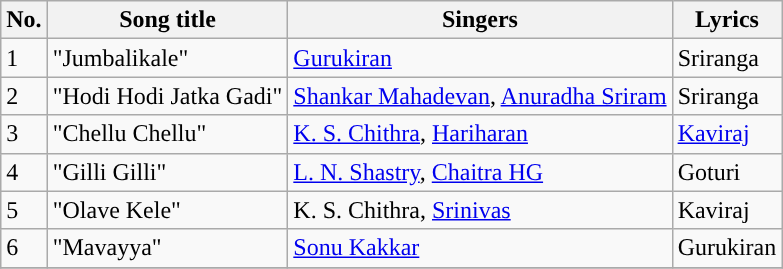<table class="wikitable">
<tr>
<th>No.</th>
<th>Song title</th>
<th>Singers</th>
<th>Lyrics</th>
</tr>
<tr>
<td>1</td>
<td>"Jumbalikale"</td>
<td><a href='#'>Gurukiran</a></td>
<td>Sriranga</td>
</tr>
<tr>
<td>2</td>
<td>"Hodi Hodi Jatka Gadi"</td>
<td><a href='#'>Shankar Mahadevan</a>, <a href='#'>Anuradha Sriram</a></td>
<td>Sriranga</td>
</tr>
<tr>
<td>3</td>
<td>"Chellu Chellu"</td>
<td><a href='#'>K. S. Chithra</a>, <a href='#'>Hariharan</a></td>
<td><a href='#'>Kaviraj</a></td>
</tr>
<tr>
<td>4</td>
<td>"Gilli Gilli"</td>
<td><a href='#'>L. N. Shastry</a>, <a href='#'>Chaitra HG</a></td>
<td>Goturi</td>
</tr>
<tr>
<td>5</td>
<td>"Olave Kele"</td>
<td>K. S. Chithra, <a href='#'>Srinivas</a></td>
<td>Kaviraj</td>
</tr>
<tr>
<td>6</td>
<td>"Mavayya"</td>
<td><a href='#'>Sonu Kakkar</a></td>
<td>Gurukiran</td>
</tr>
<tr>
</tr>
</table>
